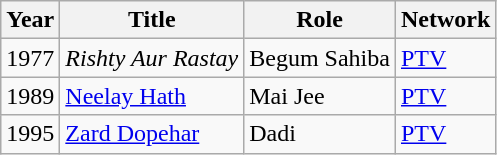<table class="wikitable sortable plainrowheaders">
<tr style="text-align:center;">
<th scope="col">Year</th>
<th scope="col">Title</th>
<th scope="col">Role</th>
<th scope="col">Network</th>
</tr>
<tr>
<td>1977</td>
<td><em>Rishty Aur Rastay</td>
<td>Begum Sahiba</td>
<td><a href='#'>PTV</a></td>
</tr>
<tr>
<td>1989</td>
<td></em><a href='#'>Neelay Hath</a><em></td>
<td>Mai Jee</td>
<td><a href='#'>PTV</a></td>
</tr>
<tr>
<td>1995</td>
<td></em><a href='#'>Zard Dopehar</a><em></td>
<td>Dadi</td>
<td><a href='#'>PTV</a></td>
</tr>
</table>
